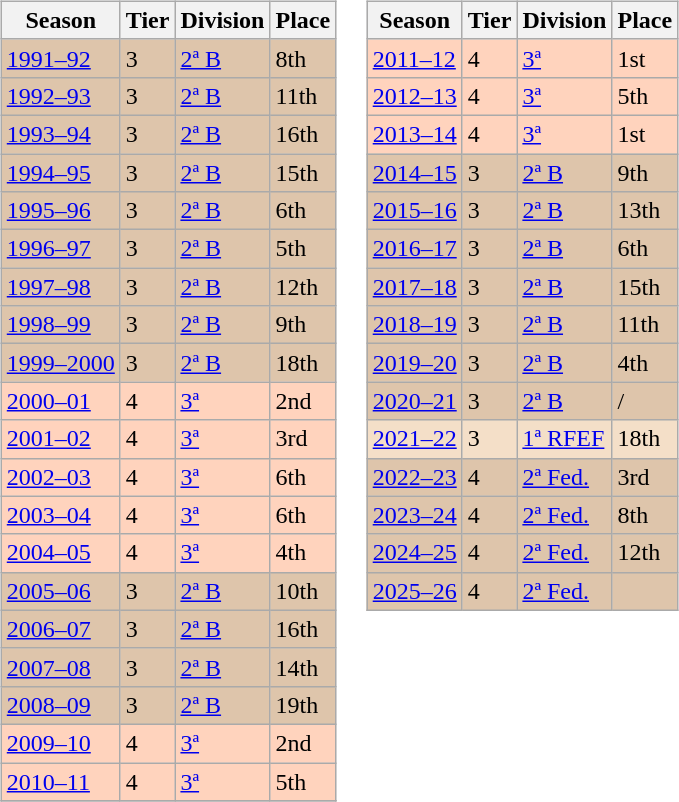<table>
<tr>
<td valign="top" width=49%><br><table class="wikitable">
<tr style="background:#f0f6fa;">
<th>Season</th>
<th>Tier</th>
<th>Division</th>
<th>Place</th>
</tr>
<tr>
<td style="background:#DEC5AB;"><a href='#'>1991–92</a></td>
<td style="background:#DEC5AB;">3</td>
<td style="background:#DEC5AB;"><a href='#'>2ª B</a></td>
<td style="background:#DEC5AB;">8th</td>
</tr>
<tr>
<td style="background:#DEC5AB;"><a href='#'>1992–93</a></td>
<td style="background:#DEC5AB;">3</td>
<td style="background:#DEC5AB;"><a href='#'>2ª B</a></td>
<td style="background:#DEC5AB;">11th</td>
</tr>
<tr>
<td style="background:#DEC5AB;"><a href='#'>1993–94</a></td>
<td style="background:#DEC5AB;">3</td>
<td style="background:#DEC5AB;"><a href='#'>2ª B</a></td>
<td style="background:#DEC5AB;">16th</td>
</tr>
<tr>
<td style="background:#DEC5AB;"><a href='#'>1994–95</a></td>
<td style="background:#DEC5AB;">3</td>
<td style="background:#DEC5AB;"><a href='#'>2ª B</a></td>
<td style="background:#DEC5AB;">15th</td>
</tr>
<tr>
<td style="background:#DEC5AB;"><a href='#'>1995–96</a></td>
<td style="background:#DEC5AB;">3</td>
<td style="background:#DEC5AB;"><a href='#'>2ª B</a></td>
<td style="background:#DEC5AB;">6th</td>
</tr>
<tr>
<td style="background:#DEC5AB;"><a href='#'>1996–97</a></td>
<td style="background:#DEC5AB;">3</td>
<td style="background:#DEC5AB;"><a href='#'>2ª B</a></td>
<td style="background:#DEC5AB;">5th</td>
</tr>
<tr>
<td style="background:#DEC5AB;"><a href='#'>1997–98</a></td>
<td style="background:#DEC5AB;">3</td>
<td style="background:#DEC5AB;"><a href='#'>2ª B</a></td>
<td style="background:#DEC5AB;">12th</td>
</tr>
<tr>
<td style="background:#DEC5AB;"><a href='#'>1998–99</a></td>
<td style="background:#DEC5AB;">3</td>
<td style="background:#DEC5AB;"><a href='#'>2ª B</a></td>
<td style="background:#DEC5AB;">9th</td>
</tr>
<tr>
<td style="background:#DEC5AB;"><a href='#'>1999–2000</a></td>
<td style="background:#DEC5AB;">3</td>
<td style="background:#DEC5AB;"><a href='#'>2ª B</a></td>
<td style="background:#DEC5AB;">18th</td>
</tr>
<tr>
<td style="background:#FFD3BD;"><a href='#'>2000–01</a></td>
<td style="background:#FFD3BD;">4</td>
<td style="background:#FFD3BD;"><a href='#'>3ª</a></td>
<td style="background:#FFD3BD;">2nd</td>
</tr>
<tr>
<td style="background:#FFD3BD;"><a href='#'>2001–02</a></td>
<td style="background:#FFD3BD;">4</td>
<td style="background:#FFD3BD;"><a href='#'>3ª</a></td>
<td style="background:#FFD3BD;">3rd</td>
</tr>
<tr>
<td style="background:#FFD3BD;"><a href='#'>2002–03</a></td>
<td style="background:#FFD3BD;">4</td>
<td style="background:#FFD3BD;"><a href='#'>3ª</a></td>
<td style="background:#FFD3BD;">6th</td>
</tr>
<tr>
<td style="background:#FFD3BD;"><a href='#'>2003–04</a></td>
<td style="background:#FFD3BD;">4</td>
<td style="background:#FFD3BD;"><a href='#'>3ª</a></td>
<td style="background:#FFD3BD;">6th</td>
</tr>
<tr>
<td style="background:#FFD3BD;"><a href='#'>2004–05</a></td>
<td style="background:#FFD3BD;">4</td>
<td style="background:#FFD3BD;"><a href='#'>3ª</a></td>
<td style="background:#FFD3BD;">4th</td>
</tr>
<tr>
<td style="background:#DEC5AB;"><a href='#'>2005–06</a></td>
<td style="background:#DEC5AB;">3</td>
<td style="background:#DEC5AB;"><a href='#'>2ª B</a></td>
<td style="background:#DEC5AB;">10th</td>
</tr>
<tr>
<td style="background:#DEC5AB;"><a href='#'>2006–07</a></td>
<td style="background:#DEC5AB;">3</td>
<td style="background:#DEC5AB;"><a href='#'>2ª B</a></td>
<td style="background:#DEC5AB;">16th</td>
</tr>
<tr>
<td style="background:#DEC5AB;"><a href='#'>2007–08</a></td>
<td style="background:#DEC5AB;">3</td>
<td style="background:#DEC5AB;"><a href='#'>2ª B</a></td>
<td style="background:#DEC5AB;">14th</td>
</tr>
<tr>
<td style="background:#DEC5AB;"><a href='#'>2008–09</a></td>
<td style="background:#DEC5AB;">3</td>
<td style="background:#DEC5AB;"><a href='#'>2ª B</a></td>
<td style="background:#DEC5AB;">19th</td>
</tr>
<tr>
<td style="background:#FFD3BD;"><a href='#'>2009–10</a></td>
<td style="background:#FFD3BD;">4</td>
<td style="background:#FFD3BD;"><a href='#'>3ª</a></td>
<td style="background:#FFD3BD;">2nd</td>
</tr>
<tr>
<td style="background:#FFD3BD;"><a href='#'>2010–11</a></td>
<td style="background:#FFD3BD;">4</td>
<td style="background:#FFD3BD;"><a href='#'>3ª</a></td>
<td style="background:#FFD3BD;">5th</td>
</tr>
<tr>
</tr>
</table>
</td>
<td valign="top" width=51%><br><table class="wikitable">
<tr style="background:#f0f6fa;">
<th>Season</th>
<th>Tier</th>
<th>Division</th>
<th>Place</th>
</tr>
<tr>
<td style="background:#FFD3BD;"><a href='#'>2011–12</a></td>
<td style="background:#FFD3BD;">4</td>
<td style="background:#FFD3BD;"><a href='#'>3ª</a></td>
<td style="background:#FFD3BD;">1st</td>
</tr>
<tr>
<td style="background:#FFD3BD;"><a href='#'>2012–13</a></td>
<td style="background:#FFD3BD;">4</td>
<td style="background:#FFD3BD;"><a href='#'>3ª</a></td>
<td style="background:#FFD3BD;">5th</td>
</tr>
<tr>
<td style="background:#FFD3BD;"><a href='#'>2013–14</a></td>
<td style="background:#FFD3BD;">4</td>
<td style="background:#FFD3BD;"><a href='#'>3ª</a></td>
<td style="background:#FFD3BD;">1st</td>
</tr>
<tr>
<td style="background:#DEC5AB;"><a href='#'>2014–15</a></td>
<td style="background:#DEC5AB;">3</td>
<td style="background:#DEC5AB;"><a href='#'>2ª B</a></td>
<td style="background:#DEC5AB;">9th</td>
</tr>
<tr>
<td style="background:#DEC5AB;"><a href='#'>2015–16</a></td>
<td style="background:#DEC5AB;">3</td>
<td style="background:#DEC5AB;"><a href='#'>2ª B</a></td>
<td style="background:#DEC5AB;">13th</td>
</tr>
<tr>
<td style="background:#DEC5AB;"><a href='#'>2016–17</a></td>
<td style="background:#DEC5AB;">3</td>
<td style="background:#DEC5AB;"><a href='#'>2ª B</a></td>
<td style="background:#DEC5AB;">6th</td>
</tr>
<tr>
<td style="background:#DEC5AB;"><a href='#'>2017–18</a></td>
<td style="background:#DEC5AB;">3</td>
<td style="background:#DEC5AB;"><a href='#'>2ª B</a></td>
<td style="background:#DEC5AB;">15th</td>
</tr>
<tr>
<td style="background:#DEC5AB;"><a href='#'>2018–19</a></td>
<td style="background:#DEC5AB;">3</td>
<td style="background:#DEC5AB;"><a href='#'>2ª B</a></td>
<td style="background:#DEC5AB;">11th</td>
</tr>
<tr>
<td style="background:#DEC5AB;"><a href='#'>2019–20</a></td>
<td style="background:#DEC5AB;">3</td>
<td style="background:#DEC5AB;"><a href='#'>2ª B</a></td>
<td style="background:#DEC5AB;">4th</td>
</tr>
<tr>
<td style="background:#DEC5AB;"><a href='#'>2020–21</a></td>
<td style="background:#DEC5AB;">3</td>
<td style="background:#DEC5AB;"><a href='#'>2ª B</a></td>
<td style="background:#DEC5AB;"> / </td>
</tr>
<tr>
<td style="background:#F4DFC8;"><a href='#'>2021–22</a></td>
<td style="background:#F4DFC8;">3</td>
<td style="background:#F4DFC8;"><a href='#'>1ª RFEF</a></td>
<td style="background:#F4DFC8;">18th</td>
</tr>
<tr>
<td style="background:#DEC5AB;"><a href='#'>2022–23</a></td>
<td style="background:#DEC5AB;">4</td>
<td style="background:#DEC5AB;"><a href='#'>2ª Fed.</a></td>
<td style="background:#DEC5AB;">3rd</td>
</tr>
<tr>
<td style="background:#DEC5AB;"><a href='#'>2023–24</a></td>
<td style="background:#DEC5AB;">4</td>
<td style="background:#DEC5AB;"><a href='#'>2ª Fed.</a></td>
<td style="background:#DEC5AB;">8th</td>
</tr>
<tr>
<td style="background:#DEC5AB;"><a href='#'>2024–25</a></td>
<td style="background:#DEC5AB;">4</td>
<td style="background:#DEC5AB;"><a href='#'>2ª Fed.</a></td>
<td style="background:#DEC5AB;">12th</td>
</tr>
<tr>
<td style="background:#DEC5AB;"><a href='#'>2025–26</a></td>
<td style="background:#DEC5AB;">4</td>
<td style="background:#DEC5AB;"><a href='#'>2ª Fed.</a></td>
<td style="background:#DEC5AB;"></td>
</tr>
</table>
</td>
</tr>
</table>
